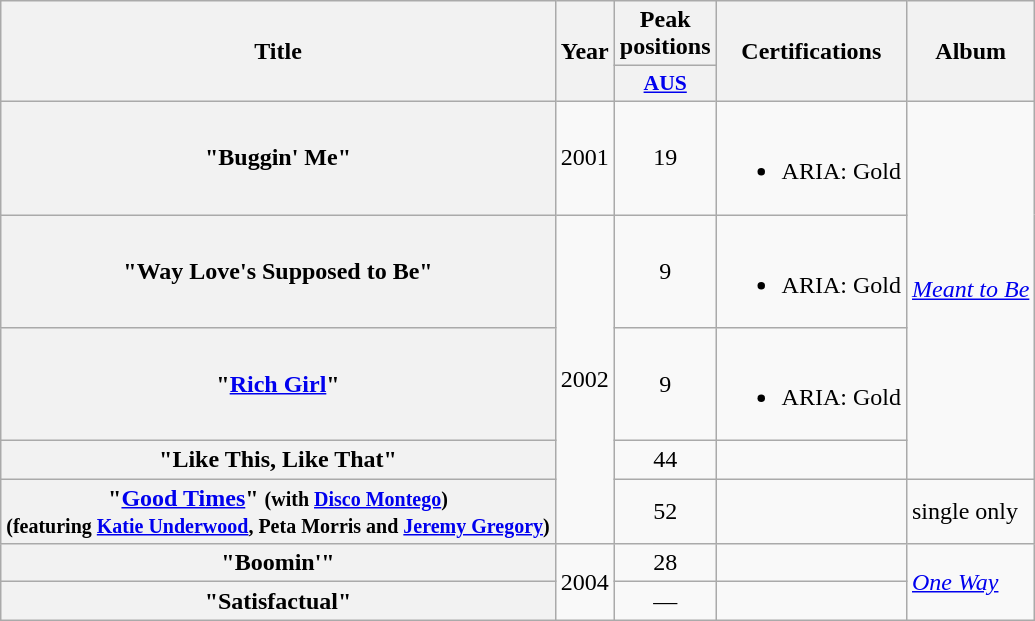<table class="wikitable plainrowheaders">
<tr>
<th rowspan="2">Title</th>
<th rowspan="2">Year</th>
<th colspan="1">Peak positions</th>
<th rowspan="2">Certifications</th>
<th rowspan="2">Album</th>
</tr>
<tr>
<th scope="col" style="width:3em; font-size:90%"><a href='#'>AUS</a><br></th>
</tr>
<tr>
<th scope="row">"Buggin' Me"</th>
<td align="center">2001</td>
<td align="center">19</td>
<td><br><ul><li>ARIA: Gold</li></ul></td>
<td align="left" rowspan="4"><em><a href='#'>Meant to Be</a></em></td>
</tr>
<tr>
<th scope="row">"Way Love's Supposed to Be"</th>
<td align="center" rowspan="4">2002</td>
<td align="center">9</td>
<td><br><ul><li>ARIA: Gold</li></ul></td>
</tr>
<tr>
<th scope="row">"<a href='#'>Rich Girl</a>"</th>
<td align="center">9</td>
<td><br><ul><li>ARIA: Gold</li></ul></td>
</tr>
<tr>
<th scope="row">"Like This, Like That"</th>
<td align="center">44</td>
<td></td>
</tr>
<tr>
<th scope="row">"<a href='#'>Good Times</a>" <small>(with <a href='#'>Disco Montego</a>) <br>(featuring <a href='#'>Katie Underwood</a>, Peta Morris and <a href='#'>Jeremy Gregory</a>)</small></th>
<td align="center">52</td>
<td></td>
<td>single only</td>
</tr>
<tr>
<th scope="row">"Boomin'"</th>
<td align="center" rowspan="2">2004</td>
<td align="center">28</td>
<td></td>
<td align="left" rowspan="2"><em><a href='#'>One Way</a></em></td>
</tr>
<tr>
<th scope="row">"Satisfactual"</th>
<td align="center">—</td>
<td></td>
</tr>
</table>
